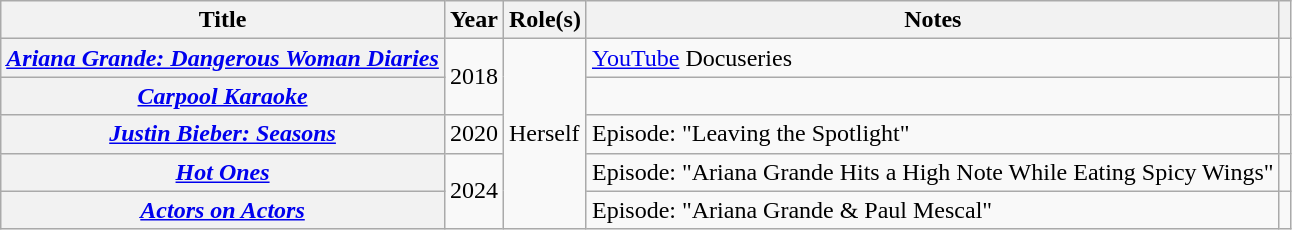<table class="wikitable plainrowheaders sortable">
<tr>
<th scope="col">Title</th>
<th scope="col">Year</th>
<th scope="col">Role(s)</th>
<th scope="col" class="unsortable">Notes</th>
<th class="unsortable"></th>
</tr>
<tr>
<th scope="row"><em><a href='#'>Ariana Grande: Dangerous Woman Diaries</a></em></th>
<td rowspan="2">2018</td>
<td rowspan="5">Herself</td>
<td><a href='#'>YouTube</a> Docuseries</td>
<td style="text-align:center;"></td>
</tr>
<tr>
<th scope="row"><em><a href='#'>Carpool Karaoke</a></em></th>
<td></td>
<td style="text-align:center;"></td>
</tr>
<tr>
<th scope="row"><em><a href='#'>Justin Bieber: Seasons</a></em></th>
<td>2020</td>
<td>Episode: "Leaving the Spotlight"</td>
<td style="text-align:center;"></td>
</tr>
<tr>
<th scope="row"><em><a href='#'>Hot Ones</a></em></th>
<td rowspan="2">2024</td>
<td>Episode: "Ariana Grande Hits a High Note While Eating Spicy Wings"</td>
<td style="text-align:center;"></td>
</tr>
<tr>
<th scope="row"><em><a href='#'>Actors on Actors</a></em></th>
<td>Episode: "Ariana Grande & Paul Mescal"</td>
<td style="text-align:center;"></td>
</tr>
</table>
